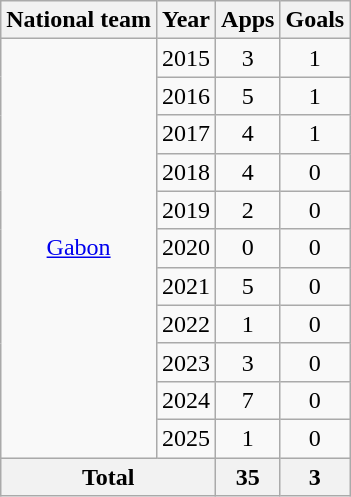<table class="wikitable" style="text-align:center">
<tr>
<th>National team</th>
<th>Year</th>
<th>Apps</th>
<th>Goals</th>
</tr>
<tr>
<td rowspan="11"><a href='#'>Gabon</a></td>
<td>2015</td>
<td>3</td>
<td>1</td>
</tr>
<tr>
<td>2016</td>
<td>5</td>
<td>1</td>
</tr>
<tr>
<td>2017</td>
<td>4</td>
<td>1</td>
</tr>
<tr>
<td>2018</td>
<td>4</td>
<td>0</td>
</tr>
<tr>
<td>2019</td>
<td>2</td>
<td>0</td>
</tr>
<tr>
<td>2020</td>
<td>0</td>
<td>0</td>
</tr>
<tr>
<td>2021</td>
<td>5</td>
<td>0</td>
</tr>
<tr>
<td>2022</td>
<td>1</td>
<td>0</td>
</tr>
<tr>
<td>2023</td>
<td>3</td>
<td>0</td>
</tr>
<tr>
<td>2024</td>
<td>7</td>
<td>0</td>
</tr>
<tr>
<td>2025</td>
<td>1</td>
<td>0</td>
</tr>
<tr>
<th colspan="2">Total</th>
<th>35</th>
<th>3</th>
</tr>
</table>
